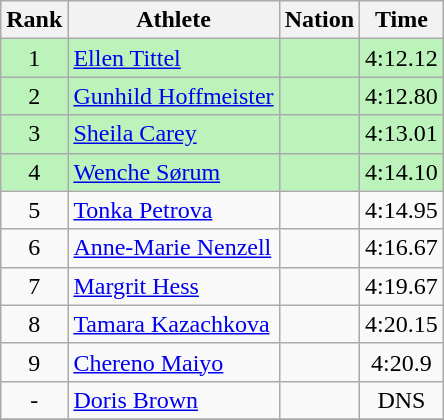<table class="wikitable sortable" style="text-align:center">
<tr>
<th>Rank</th>
<th>Athlete</th>
<th>Nation</th>
<th>Time</th>
</tr>
<tr bgcolor=bbf3bb>
<td>1</td>
<td align=left><a href='#'>Ellen Tittel</a></td>
<td align=left></td>
<td>4:12.12</td>
</tr>
<tr bgcolor=bbf3bb>
<td>2</td>
<td align=left><a href='#'>Gunhild Hoffmeister</a></td>
<td align=left></td>
<td>4:12.80</td>
</tr>
<tr bgcolor=bbf3bb>
<td>3</td>
<td align=left><a href='#'>Sheila Carey</a></td>
<td align=left></td>
<td>4:13.01</td>
</tr>
<tr bgcolor=bbf3bb>
<td>4</td>
<td align=left><a href='#'>Wenche Sørum</a></td>
<td align=left></td>
<td>4:14.10</td>
</tr>
<tr>
<td>5</td>
<td align=left><a href='#'>Tonka Petrova</a></td>
<td align=left></td>
<td>4:14.95</td>
</tr>
<tr>
<td>6</td>
<td align=left><a href='#'>Anne-Marie Nenzell</a></td>
<td align=left></td>
<td>4:16.67</td>
</tr>
<tr>
<td>7</td>
<td align=left><a href='#'>Margrit Hess</a></td>
<td align=left></td>
<td>4:19.67</td>
</tr>
<tr>
<td>8</td>
<td align=left><a href='#'>Tamara Kazachkova</a></td>
<td align=left></td>
<td>4:20.15</td>
</tr>
<tr>
<td>9</td>
<td align=left><a href='#'>Chereno Maiyo</a></td>
<td align=left></td>
<td>4:20.9</td>
</tr>
<tr>
<td>-</td>
<td align=left><a href='#'>Doris Brown</a></td>
<td align=left></td>
<td>DNS</td>
</tr>
<tr>
</tr>
</table>
